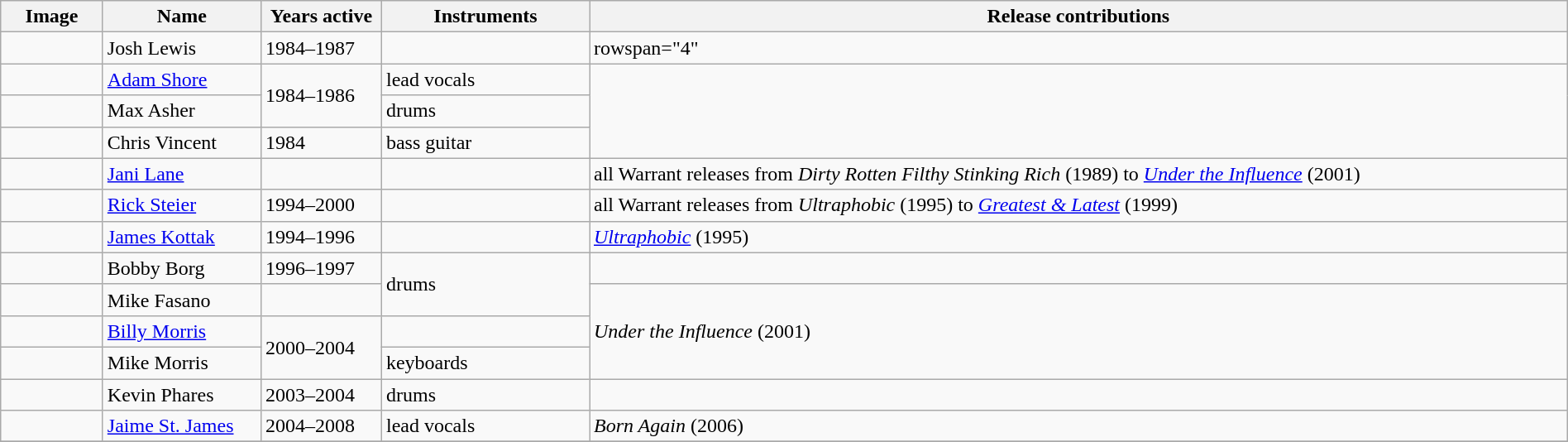<table class="wikitable" border="1" width=100%>
<tr>
<th width="75">Image</th>
<th width="120">Name</th>
<th width="90">Years active</th>
<th width="160">Instruments</th>
<th>Release contributions</th>
</tr>
<tr>
<td></td>
<td>Josh Lewis</td>
<td>1984–1987</td>
<td></td>
<td>rowspan="4" </td>
</tr>
<tr>
<td></td>
<td><a href='#'>Adam Shore</a></td>
<td rowspan="2">1984–1986</td>
<td>lead vocals</td>
</tr>
<tr>
<td></td>
<td>Max Asher <br> </td>
<td>drums</td>
</tr>
<tr>
<td></td>
<td>Chris Vincent</td>
<td>1984</td>
<td>bass guitar</td>
</tr>
<tr>
<td></td>
<td><a href='#'>Jani Lane</a> <br> </td>
<td></td>
<td></td>
<td>all Warrant releases from <em>Dirty Rotten Filthy Stinking Rich</em> (1989) to <em><a href='#'>Under the Influence</a></em> (2001)</td>
</tr>
<tr>
<td></td>
<td><a href='#'>Rick Steier</a></td>
<td>1994–2000</td>
<td></td>
<td>all Warrant releases from <em>Ultraphobic</em> (1995) to <em><a href='#'>Greatest & Latest</a></em> (1999)</td>
</tr>
<tr>
<td></td>
<td><a href='#'>James Kottak</a></td>
<td>1994–1996 </td>
<td></td>
<td><em><a href='#'>Ultraphobic</a></em> (1995)</td>
</tr>
<tr>
<td></td>
<td>Bobby Borg</td>
<td>1996–1997</td>
<td rowspan="2">drums</td>
<td></td>
</tr>
<tr>
<td></td>
<td>Mike Fasano</td>
<td></td>
<td rowspan="3"><em>Under the Influence</em> (2001)</td>
</tr>
<tr>
<td></td>
<td><a href='#'>Billy Morris</a></td>
<td rowspan="2">2000–2004</td>
<td></td>
</tr>
<tr>
<td></td>
<td>Mike Morris</td>
<td>keyboards</td>
</tr>
<tr>
<td></td>
<td>Kevin Phares</td>
<td>2003–2004</td>
<td>drums</td>
<td></td>
</tr>
<tr>
<td></td>
<td><a href='#'>Jaime St. James</a></td>
<td>2004–2008</td>
<td>lead vocals</td>
<td><em>Born Again</em> (2006)</td>
</tr>
<tr>
</tr>
</table>
